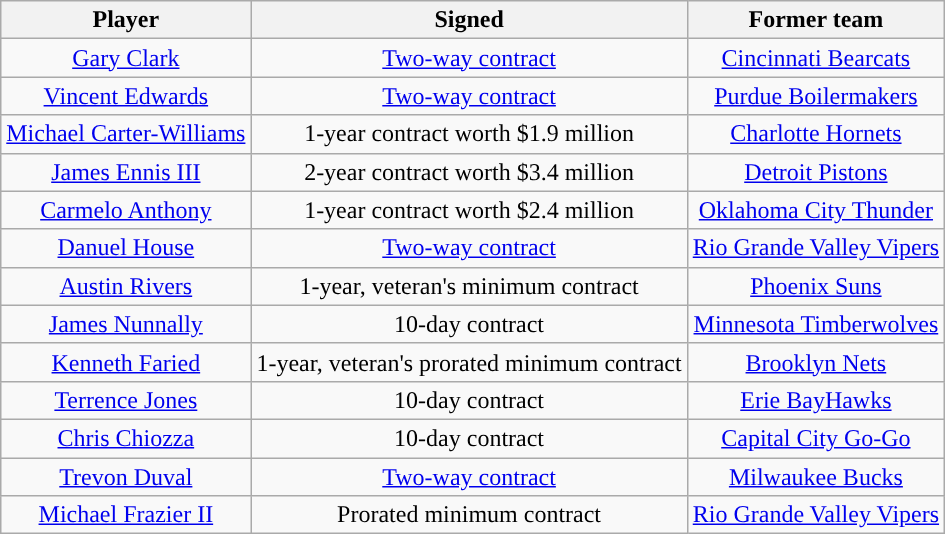<table class="wikitable sortable sortable" style="text-align: center">
<tr>
<th>Player</th>
<th>Signed</th>
<th>Former team</th>
</tr>
<tr style="text-align: center">
<td><a href='#'>Gary Clark</a></td>
<td><a href='#'>Two-way contract</a></td>
<td><a href='#'>Cincinnati Bearcats</a></td>
</tr>
<tr style="text-align: center">
<td><a href='#'>Vincent Edwards</a></td>
<td><a href='#'>Two-way contract</a></td>
<td><a href='#'>Purdue Boilermakers</a></td>
</tr>
<tr style="text-align: center">
<td><a href='#'>Michael Carter-Williams</a></td>
<td>1-year contract worth $1.9 million</td>
<td><a href='#'>Charlotte Hornets</a></td>
</tr>
<tr style="text-align: center">
<td><a href='#'>James Ennis III</a></td>
<td>2-year contract worth $3.4 million</td>
<td><a href='#'>Detroit Pistons</a></td>
</tr>
<tr style="text-align: center">
<td><a href='#'>Carmelo Anthony</a></td>
<td>1-year contract worth $2.4 million</td>
<td><a href='#'>Oklahoma City Thunder</a></td>
</tr>
<tr style="text-align: center">
<td><a href='#'>Danuel House</a></td>
<td><a href='#'>Two-way contract</a></td>
<td><a href='#'>Rio Grande Valley Vipers</a></td>
</tr>
<tr style="text-align: center">
<td><a href='#'>Austin Rivers</a></td>
<td>1-year, veteran's minimum contract</td>
<td><a href='#'>Phoenix Suns</a></td>
</tr>
<tr style="text-align: center">
<td><a href='#'>James Nunnally</a></td>
<td>10-day contract</td>
<td><a href='#'>Minnesota Timberwolves</a></td>
</tr>
<tr style="text-align: center">
<td><a href='#'>Kenneth Faried</a></td>
<td>1-year, veteran's prorated minimum contract</td>
<td><a href='#'>Brooklyn Nets</a></td>
</tr>
<tr style="text-align: center">
<td><a href='#'>Terrence Jones</a></td>
<td>10-day contract</td>
<td><a href='#'>Erie BayHawks</a></td>
</tr>
<tr style="text-align: center">
<td><a href='#'>Chris Chiozza</a></td>
<td>10-day contract</td>
<td><a href='#'>Capital City Go-Go</a></td>
</tr>
<tr style="text-align: center">
<td><a href='#'>Trevon Duval</a></td>
<td><a href='#'>Two-way contract</a></td>
<td><a href='#'>Milwaukee Bucks</a></td>
</tr>
<tr style="text-align: center">
<td><a href='#'>Michael Frazier II</a></td>
<td>Prorated minimum contract</td>
<td><a href='#'>Rio Grande Valley Vipers</a></td>
</tr>
</table>
